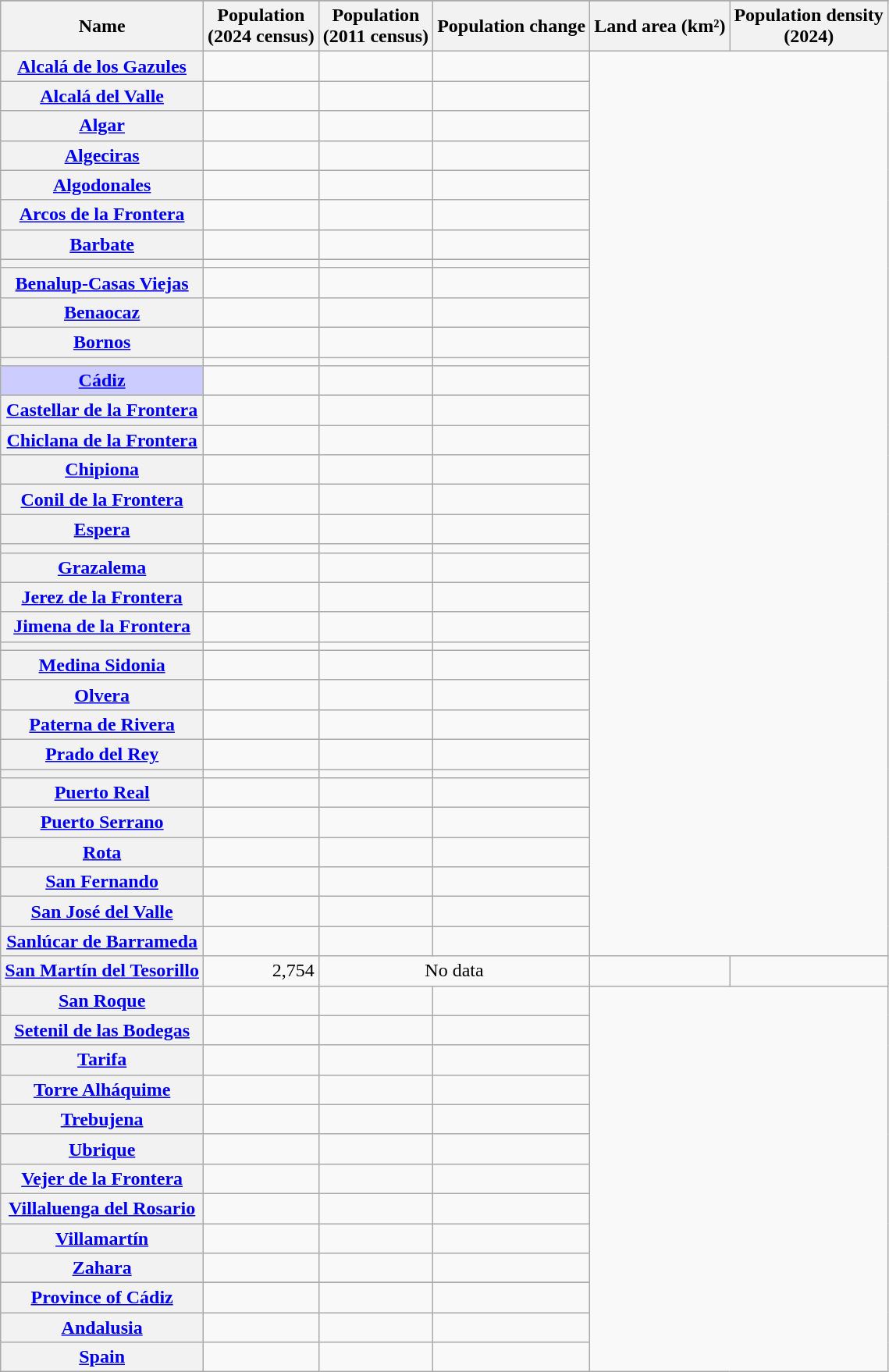<table class="wikitable sortable sticky-header" style="text-align:right;">
<tr>
</tr>
<tr>
<th scope="col">Name</th>
<th scope="col">Population<br>(2024 census)</th>
<th scope="col">Population<br>(2011 census)</th>
<th scope="col">Population change</th>
<th scope="col" data-sort-type="number">Land area (km²)</th>
<th scope="col" data-sort-type="number">Population density<br>(2024)</th>
</tr>
<tr>
<th scope="row" align="center"><a href='#'>Alcalá de los Gazules</a></th>
<td></td>
<td></td>
<td></td>
</tr>
<tr>
<th scope="row" align="center"><a href='#'>Alcalá del Valle</a></th>
<td></td>
<td></td>
<td></td>
</tr>
<tr>
<th scope="row" align="center"><a href='#'>Algar</a></th>
<td></td>
<td></td>
<td></td>
</tr>
<tr>
<th scope="row" align="center"><a href='#'>Algeciras</a></th>
<td></td>
<td></td>
<td></td>
</tr>
<tr>
<th scope="row" align="center"><a href='#'>Algodonales</a></th>
<td></td>
<td></td>
<td></td>
</tr>
<tr>
<th scope="row" align="center"><a href='#'>Arcos de la Frontera</a></th>
<td></td>
<td></td>
<td></td>
</tr>
<tr>
<th scope="row" align="center"><a href='#'>Barbate</a></th>
<td></td>
<td></td>
<td></td>
</tr>
<tr>
<th scope="row" align="center"></th>
<td></td>
<td></td>
<td></td>
</tr>
<tr>
<th scope="row" align="center"><a href='#'>Benalup-Casas Viejas</a></th>
<td></td>
<td></td>
<td></td>
</tr>
<tr>
<th scope="row" align="center"><a href='#'>Benaocaz</a></th>
<td></td>
<td></td>
<td></td>
</tr>
<tr>
<th scope="row" align="center"><a href='#'>Bornos</a></th>
<td></td>
<td></td>
<td></td>
</tr>
<tr>
<th scope="row" align="center"></th>
<td></td>
<td></td>
<td></td>
</tr>
<tr>
<th scope="row" align="left" style="background:#CCF;"><a href='#'>Cádiz</a></th>
<td></td>
<td></td>
<td></td>
</tr>
<tr>
<th scope="row" align="center"><a href='#'>Castellar de la Frontera</a></th>
<td></td>
<td></td>
<td></td>
</tr>
<tr>
<th scope="row" align="center"><a href='#'>Chiclana de la Frontera</a></th>
<td></td>
<td></td>
<td></td>
</tr>
<tr>
<th scope="row" align="center"><a href='#'>Chipiona</a></th>
<td></td>
<td></td>
<td></td>
</tr>
<tr>
<th scope="row" align="center"><a href='#'>Conil de la Frontera</a></th>
<td></td>
<td></td>
<td></td>
</tr>
<tr>
<th scope="row" align="center"><a href='#'>Espera</a></th>
<td></td>
<td></td>
<td></td>
</tr>
<tr>
<th scope="row" align="center"></th>
<td></td>
<td></td>
<td></td>
</tr>
<tr>
<th scope="row" align="center"><a href='#'>Grazalema</a></th>
<td></td>
<td></td>
<td></td>
</tr>
<tr>
<th scope="row" align="center"><a href='#'>Jerez de la Frontera</a></th>
<td></td>
<td></td>
<td></td>
</tr>
<tr>
<th scope="row" align="center"><a href='#'>Jimena de la Frontera</a></th>
<td></td>
<td></td>
<td></td>
</tr>
<tr>
<th scope="row" align="center"></th>
<td></td>
<td></td>
<td></td>
</tr>
<tr>
<th scope="row" align="center"><a href='#'>Medina Sidonia</a></th>
<td></td>
<td></td>
<td></td>
</tr>
<tr>
<th scope="row" align="center"><a href='#'>Olvera</a></th>
<td></td>
<td></td>
<td></td>
</tr>
<tr>
<th scope="row" align="center"><a href='#'>Paterna de Rivera</a></th>
<td></td>
<td></td>
<td></td>
</tr>
<tr>
<th scope="row" align="center"><a href='#'>Prado del Rey</a></th>
<td></td>
<td></td>
<td></td>
</tr>
<tr>
<th scope="row" align="center"></th>
<td></td>
<td></td>
<td></td>
</tr>
<tr>
<th scope="row" align="center"><a href='#'>Puerto Real</a></th>
<td></td>
<td></td>
<td></td>
</tr>
<tr>
<th scope="row" align="center"><a href='#'>Puerto Serrano</a></th>
<td></td>
<td></td>
<td></td>
</tr>
<tr>
<th scope="row" align="center"><a href='#'>Rota</a></th>
<td></td>
<td></td>
<td></td>
</tr>
<tr>
<th scope="row" align="center"><a href='#'>San Fernando</a></th>
<td></td>
<td></td>
<td></td>
</tr>
<tr>
<th scope="row" align="center"><a href='#'>San José del Valle</a></th>
<td></td>
<td></td>
<td></td>
</tr>
<tr>
<th scope="row" align="center"><a href='#'>Sanlúcar de Barrameda</a></th>
<td></td>
<td></td>
<td></td>
</tr>
<tr>
<th scope="row" align="center"><a href='#'>San Martín del Tesorillo</a></th>
<td align="right">2,754</td>
<td colspan=2 align="center">No data</td>
<td></td>
<td></td>
</tr>
<tr>
<th scope="row" align="center"><a href='#'>San Roque</a></th>
<td></td>
<td></td>
<td></td>
</tr>
<tr>
<th scope="row" align="center"><a href='#'>Setenil de las Bodegas</a></th>
<td></td>
<td></td>
<td></td>
</tr>
<tr>
<th scope="row" align="center"><a href='#'>Tarifa</a></th>
<td></td>
<td></td>
<td></td>
</tr>
<tr>
<th scope="row" align="center"><a href='#'>Torre Alháquime</a></th>
<td></td>
<td></td>
<td></td>
</tr>
<tr>
<th scope="row" align="center"><a href='#'>Trebujena</a></th>
<td></td>
<td></td>
<td></td>
</tr>
<tr>
<th scope="row" align="center"><a href='#'>Ubrique</a></th>
<td></td>
<td></td>
<td></td>
</tr>
<tr>
<th scope="row" align="center"><a href='#'>Vejer de la Frontera</a></th>
<td></td>
<td></td>
<td></td>
</tr>
<tr>
<th scope="row" align="center"><a href='#'>Villaluenga del Rosario</a></th>
<td></td>
<td></td>
<td></td>
</tr>
<tr>
<th scope="row" align="center"><a href='#'>Villamartín</a></th>
<td></td>
<td></td>
<td></td>
</tr>
<tr>
<th scope="row" align="center"><a href='#'>Zahara</a></th>
<td></td>
<td></td>
<td></td>
</tr>
<tr>
</tr>
<tr class="sortbottom" style="text-align:center;" style="background: #f2f2f2;">
<th scope="row" align="center"><strong><a href='#'>Province of Cádiz</a></strong></th>
<td></td>
<td><strong></strong></td>
<td align="right"><strong></strong></td>
</tr>
<tr class="sortbottom" style="text-align:center;" style="background: #f2f2f2;">
<th scope="row" align="center"><strong><a href='#'>Andalusia</a></strong></th>
<td></td>
<td><strong></strong></td>
<td align="right"><strong></strong></td>
</tr>
<tr class="sortbottom" style="text-align:center;" style="background: #f2f2f2;">
<th scope="row" align="center"><strong><a href='#'>Spain</a></strong></th>
<td></td>
<td><strong></strong></td>
<td align="right"><strong></strong></td>
</tr>
</table>
